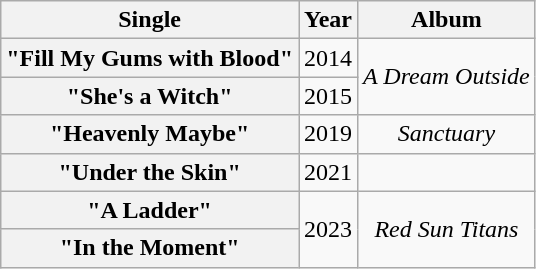<table class="wikitable plainrowheaders" style="text-align:center;">
<tr>
<th scope="col">Single</th>
<th scope="col">Year</th>
<th scope="col">Album</th>
</tr>
<tr>
<th scope="row">"Fill My Gums with Blood"</th>
<td>2014</td>
<td rowspan="2"><em>A Dream Outside</em></td>
</tr>
<tr>
<th scope="row">"She's a Witch"</th>
<td>2015</td>
</tr>
<tr>
<th scope="row">"Heavenly Maybe"</th>
<td>2019</td>
<td><em>Sanctuary</em></td>
</tr>
<tr>
<th scope="row">"Under the Skin"</th>
<td>2021</td>
<td></td>
</tr>
<tr>
<th scope="row">"A Ladder"</th>
<td rowspan="2">2023</td>
<td rowspan="2"><em>Red Sun Titans</em></td>
</tr>
<tr>
<th scope="row">"In the Moment"</th>
</tr>
</table>
